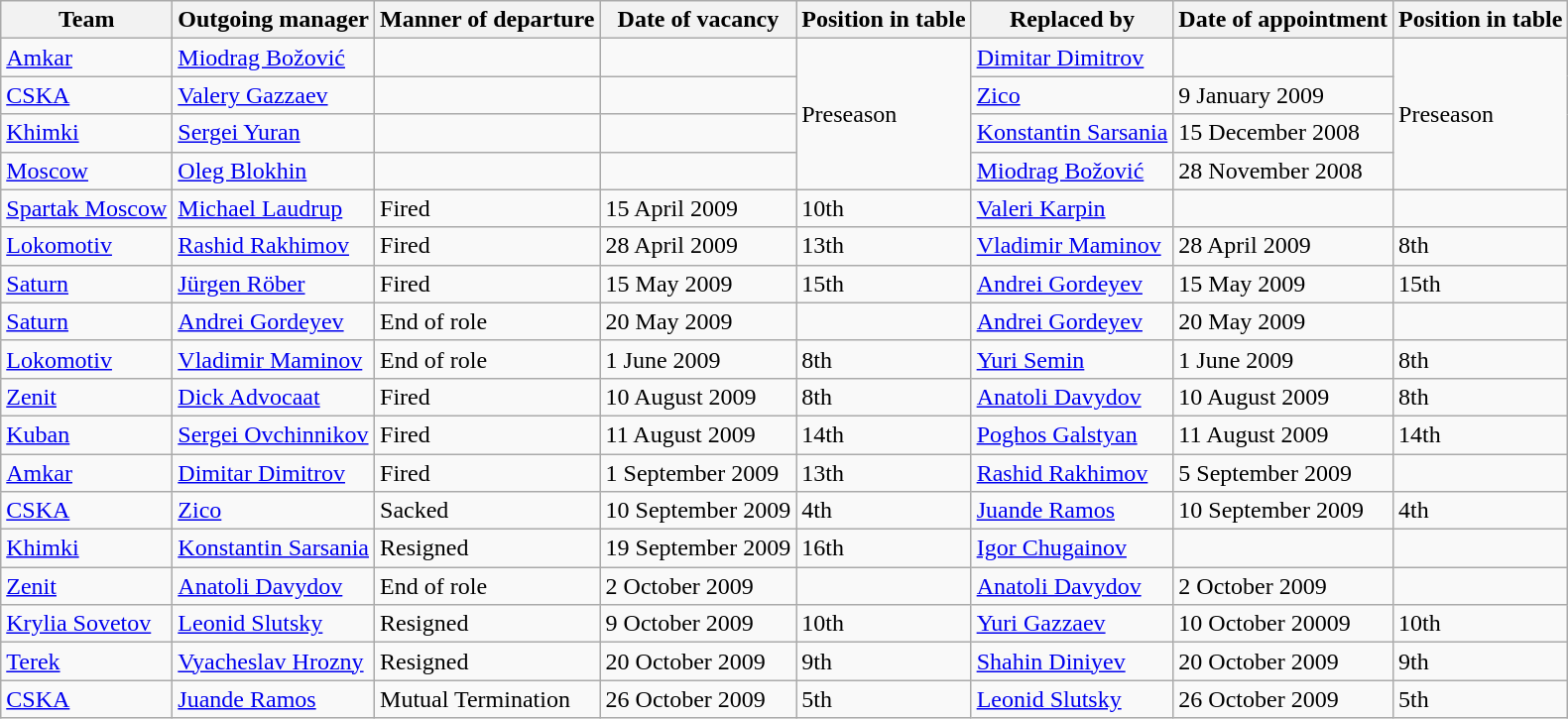<table class="wikitable">
<tr>
<th>Team</th>
<th>Outgoing manager</th>
<th>Manner of departure</th>
<th>Date of vacancy</th>
<th>Position in table</th>
<th>Replaced by</th>
<th>Date of appointment</th>
<th>Position in table</th>
</tr>
<tr>
<td><a href='#'>Amkar</a></td>
<td> <a href='#'>Miodrag Božović</a></td>
<td></td>
<td></td>
<td rowspan="4">Preseason</td>
<td> <a href='#'>Dimitar Dimitrov</a></td>
<td></td>
<td rowspan="4">Preseason</td>
</tr>
<tr>
<td><a href='#'>CSKA</a></td>
<td> <a href='#'>Valery Gazzaev</a></td>
<td></td>
<td></td>
<td> <a href='#'>Zico</a></td>
<td>9 January 2009</td>
</tr>
<tr>
<td><a href='#'>Khimki</a></td>
<td> <a href='#'>Sergei Yuran</a></td>
<td></td>
<td></td>
<td> <a href='#'>Konstantin Sarsania</a></td>
<td>15 December 2008</td>
</tr>
<tr>
<td><a href='#'>Moscow</a></td>
<td> <a href='#'>Oleg Blokhin</a></td>
<td></td>
<td></td>
<td> <a href='#'>Miodrag Božović</a></td>
<td>28 November 2008</td>
</tr>
<tr>
<td><a href='#'>Spartak Moscow</a></td>
<td> <a href='#'>Michael Laudrup</a></td>
<td>Fired</td>
<td>15 April 2009</td>
<td>10th</td>
<td> <a href='#'>Valeri Karpin</a> </td>
<td></td>
<td></td>
</tr>
<tr>
<td><a href='#'>Lokomotiv</a></td>
<td> <a href='#'>Rashid Rakhimov</a></td>
<td>Fired</td>
<td>28 April 2009</td>
<td>13th</td>
<td> <a href='#'>Vladimir Maminov</a> </td>
<td>28 April 2009</td>
<td>8th</td>
</tr>
<tr>
<td><a href='#'>Saturn</a></td>
<td> <a href='#'>Jürgen Röber</a></td>
<td>Fired</td>
<td>15 May 2009</td>
<td>15th</td>
<td> <a href='#'>Andrei Gordeyev</a> </td>
<td>15 May 2009</td>
<td>15th</td>
</tr>
<tr>
<td><a href='#'>Saturn</a></td>
<td> <a href='#'>Andrei Gordeyev</a> </td>
<td>End of role</td>
<td>20 May 2009</td>
<td></td>
<td> <a href='#'>Andrei Gordeyev</a></td>
<td>20 May 2009</td>
<td></td>
</tr>
<tr>
<td><a href='#'>Lokomotiv</a></td>
<td> <a href='#'>Vladimir Maminov</a> </td>
<td>End of role</td>
<td>1 June 2009</td>
<td>8th</td>
<td> <a href='#'>Yuri Semin</a></td>
<td>1 June 2009</td>
<td>8th</td>
</tr>
<tr>
<td><a href='#'>Zenit</a></td>
<td> <a href='#'>Dick Advocaat</a></td>
<td>Fired</td>
<td>10 August 2009</td>
<td>8th</td>
<td> <a href='#'>Anatoli Davydov</a> </td>
<td>10 August 2009</td>
<td>8th</td>
</tr>
<tr>
<td><a href='#'>Kuban</a></td>
<td> <a href='#'>Sergei Ovchinnikov</a></td>
<td>Fired</td>
<td>11 August 2009</td>
<td>14th</td>
<td> <a href='#'>Poghos Galstyan</a> </td>
<td>11 August 2009</td>
<td>14th</td>
</tr>
<tr>
<td><a href='#'>Amkar</a></td>
<td> <a href='#'>Dimitar Dimitrov</a></td>
<td>Fired</td>
<td>1 September 2009</td>
<td>13th</td>
<td> <a href='#'>Rashid Rakhimov</a></td>
<td>5 September 2009</td>
<td></td>
</tr>
<tr>
<td><a href='#'>CSKA</a></td>
<td> <a href='#'>Zico</a></td>
<td>Sacked</td>
<td>10 September 2009</td>
<td>4th</td>
<td> <a href='#'>Juande Ramos</a></td>
<td>10 September 2009</td>
<td>4th</td>
</tr>
<tr>
<td><a href='#'>Khimki</a></td>
<td> <a href='#'>Konstantin Sarsania</a></td>
<td>Resigned</td>
<td>19 September 2009</td>
<td>16th</td>
<td> <a href='#'>Igor Chugainov</a> </td>
<td></td>
<td></td>
</tr>
<tr>
<td><a href='#'>Zenit</a></td>
<td> <a href='#'>Anatoli Davydov</a> </td>
<td>End of role</td>
<td>2 October 2009</td>
<td></td>
<td> <a href='#'>Anatoli Davydov</a></td>
<td>2 October 2009</td>
<td></td>
</tr>
<tr>
<td><a href='#'>Krylia Sovetov</a></td>
<td> <a href='#'>Leonid Slutsky</a></td>
<td>Resigned</td>
<td>9 October 2009</td>
<td>10th</td>
<td> <a href='#'>Yuri Gazzaev</a> </td>
<td>10 October 20009</td>
<td>10th</td>
</tr>
<tr>
<td><a href='#'>Terek</a></td>
<td> <a href='#'>Vyacheslav Hrozny</a></td>
<td>Resigned</td>
<td>20 October 2009</td>
<td>9th</td>
<td> <a href='#'>Shahin Diniyev</a> </td>
<td>20 October 2009</td>
<td>9th</td>
</tr>
<tr>
<td><a href='#'>CSKA</a></td>
<td> <a href='#'>Juande Ramos</a></td>
<td>Mutual Termination</td>
<td>26 October 2009</td>
<td>5th</td>
<td> <a href='#'>Leonid Slutsky</a></td>
<td>26 October 2009</td>
<td>5th</td>
</tr>
</table>
